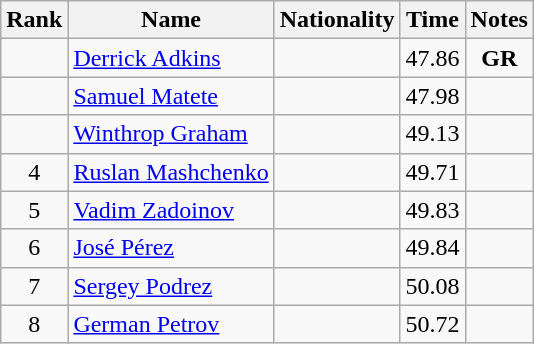<table class="wikitable sortable" style="text-align:center">
<tr>
<th>Rank</th>
<th>Name</th>
<th>Nationality</th>
<th>Time</th>
<th>Notes</th>
</tr>
<tr>
<td></td>
<td align=left><a href='#'>Derrick Adkins</a></td>
<td align=left></td>
<td>47.86</td>
<td><strong>GR</strong></td>
</tr>
<tr>
<td></td>
<td align=left><a href='#'>Samuel Matete</a></td>
<td align=left></td>
<td>47.98</td>
<td></td>
</tr>
<tr>
<td></td>
<td align=left><a href='#'>Winthrop Graham</a></td>
<td align=left></td>
<td>49.13</td>
<td></td>
</tr>
<tr>
<td>4</td>
<td align=left><a href='#'>Ruslan Mashchenko</a></td>
<td align=left></td>
<td>49.71</td>
<td></td>
</tr>
<tr>
<td>5</td>
<td align=left><a href='#'>Vadim Zadoinov</a></td>
<td align=left></td>
<td>49.83</td>
<td></td>
</tr>
<tr>
<td>6</td>
<td align=left><a href='#'>José Pérez</a></td>
<td align=left></td>
<td>49.84</td>
<td></td>
</tr>
<tr>
<td>7</td>
<td align=left><a href='#'>Sergey Podrez</a></td>
<td align=left></td>
<td>50.08</td>
<td></td>
</tr>
<tr>
<td>8</td>
<td align=left><a href='#'>German Petrov</a></td>
<td align=left></td>
<td>50.72</td>
<td></td>
</tr>
</table>
